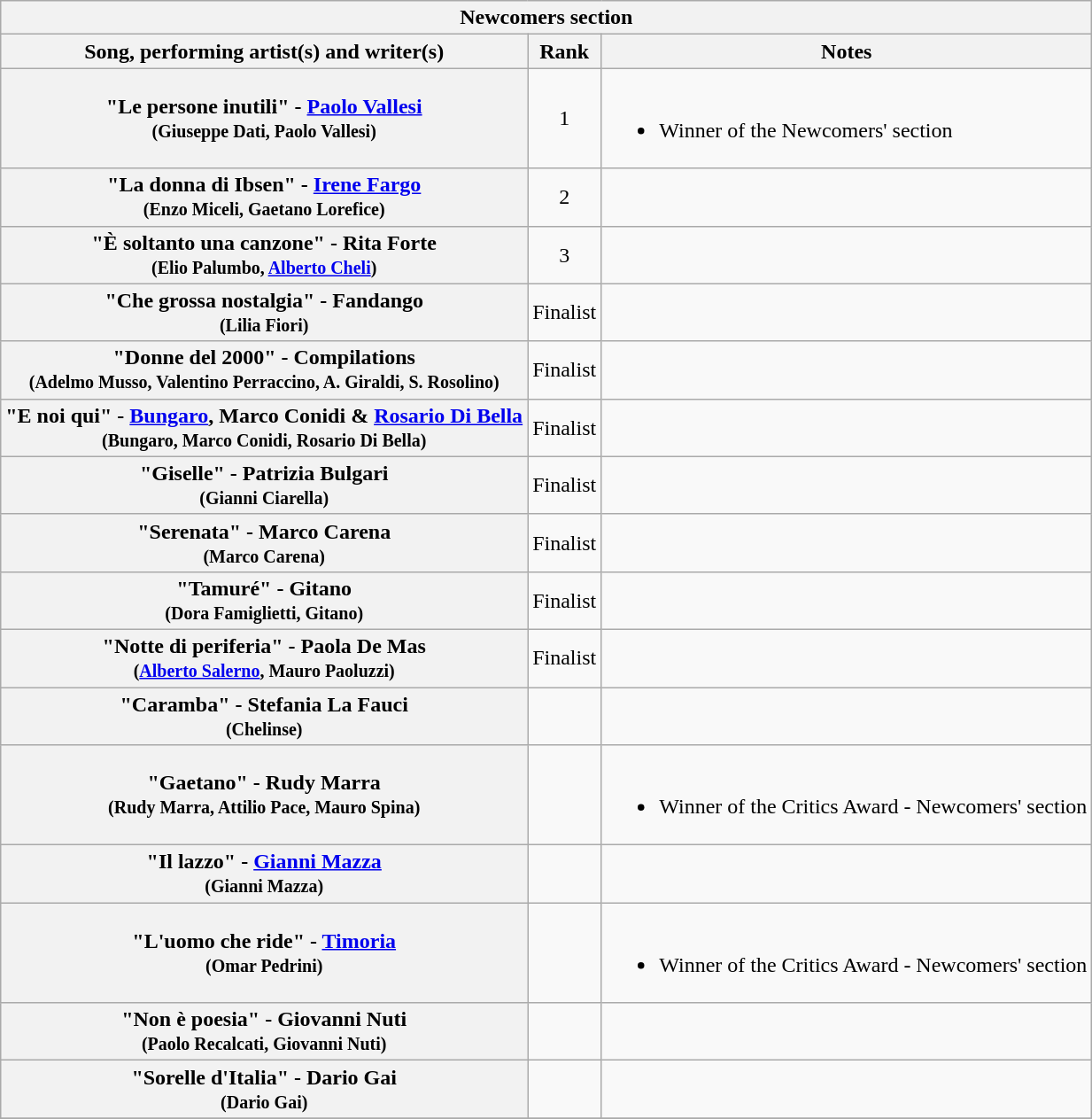<table class="plainrowheaders wikitable">
<tr>
<th colspan="3">Newcomers section </th>
</tr>
<tr>
<th>Song, performing artist(s) and writer(s)</th>
<th>Rank</th>
<th>Notes</th>
</tr>
<tr>
<th scope="row">"Le persone inutili" - <a href='#'>Paolo Vallesi</a>   <br><small>  (Giuseppe Dati, Paolo Vallesi)</small></th>
<td style="text-align:center;">1</td>
<td><br><ul><li>Winner of the Newcomers' section</li></ul></td>
</tr>
<tr>
<th scope="row">"La donna di Ibsen" - <a href='#'>Irene Fargo</a> <br><small>  	  (Enzo Miceli, Gaetano Lorefice)</small></th>
<td style="text-align:center;">2</td>
<td></td>
</tr>
<tr>
<th scope="row">"È soltanto una canzone" -  Rita Forte <br><small>  (Elio Palumbo, <a href='#'>Alberto Cheli</a>)</small></th>
<td style="text-align:center;">3</td>
<td></td>
</tr>
<tr>
<th scope="row">"Che grossa nostalgia" - Fandango <br><small>  (Lilia Fiori)</small></th>
<td style="text-align:center;">Finalist</td>
<td></td>
</tr>
<tr>
<th scope="row">"Donne del 2000" - Compilations  <br><small>  (Adelmo Musso, Valentino Perraccino, A. Giraldi, S. Rosolino)</small></th>
<td style="text-align:center;">Finalist</td>
<td></td>
</tr>
<tr>
<th scope="row">"E noi qui" - <a href='#'>Bungaro</a>, Marco Conidi & <a href='#'>Rosario Di Bella</a> <br><small>  (Bungaro, Marco Conidi, Rosario Di Bella)</small></th>
<td style="text-align:center;">Finalist</td>
<td></td>
</tr>
<tr>
<th scope="row">"Giselle" - Patrizia Bulgari  <br><small>   (Gianni Ciarella)</small></th>
<td style="text-align:center;">Finalist</td>
<td></td>
</tr>
<tr>
<th scope="row">"Serenata" - Marco Carena <br><small>  (Marco Carena)</small></th>
<td style="text-align:center;">Finalist</td>
<td></td>
</tr>
<tr>
<th scope="row">"Tamuré" - Gitano <br><small>   (Dora Famiglietti, Gitano)</small></th>
<td style="text-align:center;">Finalist</td>
<td></td>
</tr>
<tr>
<th scope="row">"Notte di periferia" - Paola De Mas <br><small>   (<a href='#'>Alberto Salerno</a>, Mauro Paoluzzi)</small></th>
<td style="text-align:center;">Finalist</td>
<td></td>
</tr>
<tr>
<th scope="row">"Caramba" - Stefania La Fauci <br><small>   (Chelinse)</small></th>
<td></td>
<td></td>
</tr>
<tr>
<th scope="row">"Gaetano" - Rudy Marra <br><small>   (Rudy Marra, Attilio Pace, Mauro Spina)</small></th>
<td></td>
<td><br><ul><li>Winner of the Critics Award - Newcomers' section<br></li></ul></td>
</tr>
<tr>
<th scope="row">"Il lazzo" - <a href='#'>Gianni Mazza</a> <br><small>  (Gianni Mazza)</small></th>
<td></td>
<td></td>
</tr>
<tr>
<th scope="row">"L'uomo che ride" - <a href='#'>Timoria</a> <br><small>   (Omar Pedrini)</small></th>
<td></td>
<td><br><ul><li>Winner of the Critics Award - Newcomers' section<br></li></ul></td>
</tr>
<tr>
<th scope="row">"Non è poesia" - Giovanni Nuti  <br><small>  (Paolo Recalcati, Giovanni Nuti)</small></th>
<td></td>
<td></td>
</tr>
<tr>
<th scope="row">"Sorelle d'Italia" -  Dario Gai  <br><small>  (Dario Gai)</small></th>
<td></td>
<td></td>
</tr>
<tr>
</tr>
</table>
